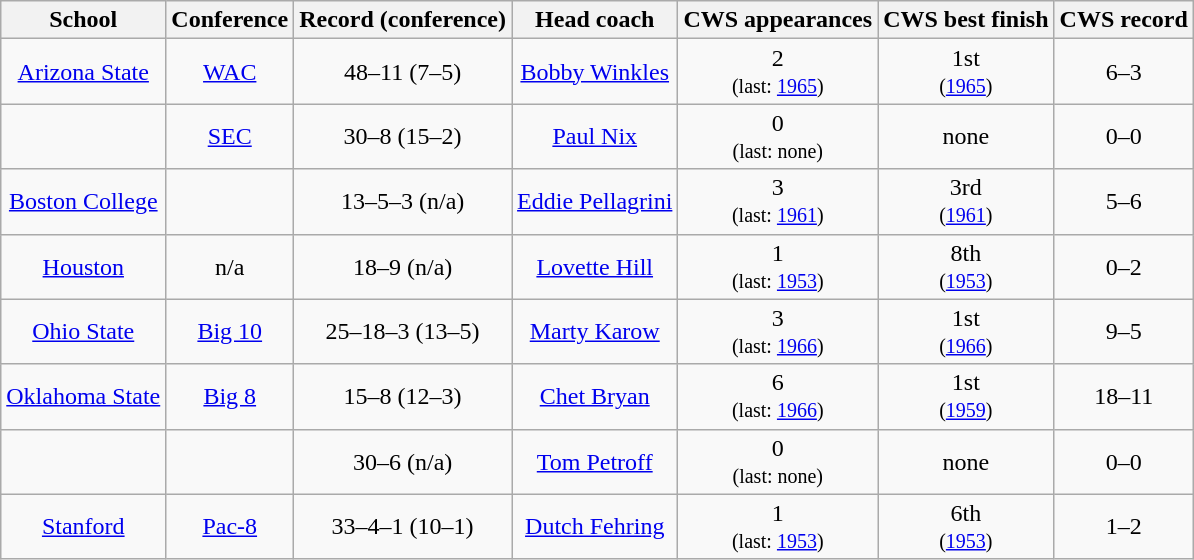<table class="wikitable">
<tr>
<th>School</th>
<th>Conference</th>
<th>Record (conference)</th>
<th>Head coach</th>
<th>CWS appearances</th>
<th>CWS best finish</th>
<th>CWS record</th>
</tr>
<tr align=center>
<td><a href='#'>Arizona State</a></td>
<td><a href='#'>WAC</a></td>
<td>48–11 (7–5)</td>
<td><a href='#'>Bobby Winkles</a></td>
<td>2<br><small>(last: <a href='#'>1965</a>)</small></td>
<td>1st<br><small>(<a href='#'>1965</a>)</small></td>
<td>6–3</td>
</tr>
<tr align=center>
<td></td>
<td><a href='#'>SEC</a></td>
<td>30–8 (15–2)</td>
<td><a href='#'>Paul Nix</a></td>
<td>0<br><small>(last: none)</small></td>
<td>none</td>
<td>0–0</td>
</tr>
<tr align=center>
<td><a href='#'>Boston College</a></td>
<td></td>
<td>13–5–3 (n/a)</td>
<td><a href='#'>Eddie Pellagrini</a></td>
<td>3<br><small>(last: <a href='#'>1961</a>)</small></td>
<td>3rd<br><small>(<a href='#'>1961</a>)</small></td>
<td>5–6</td>
</tr>
<tr align=center>
<td><a href='#'>Houston</a></td>
<td>n/a</td>
<td>18–9 (n/a)</td>
<td><a href='#'>Lovette Hill</a></td>
<td>1<br><small>(last: <a href='#'>1953</a>)</small></td>
<td>8th<br><small>(<a href='#'>1953</a>)</small></td>
<td>0–2</td>
</tr>
<tr align=center>
<td><a href='#'>Ohio State</a></td>
<td><a href='#'>Big 10</a></td>
<td>25–18–3 (13–5)</td>
<td><a href='#'>Marty Karow</a></td>
<td>3<br><small>(last: <a href='#'>1966</a>)</small></td>
<td>1st<br><small>(<a href='#'>1966</a>)</small></td>
<td>9–5</td>
</tr>
<tr align=center>
<td><a href='#'>Oklahoma State</a></td>
<td><a href='#'>Big 8</a></td>
<td>15–8 (12–3)</td>
<td><a href='#'>Chet Bryan</a></td>
<td>6<br><small>(last: <a href='#'>1966</a>)</small></td>
<td>1st<br><small>(<a href='#'>1959</a>)</small></td>
<td>18–11</td>
</tr>
<tr align=center>
<td></td>
<td></td>
<td>30–6 (n/a)</td>
<td><a href='#'>Tom Petroff</a></td>
<td>0<br><small>(last: none)</small></td>
<td>none</td>
<td>0–0</td>
</tr>
<tr align=center>
<td><a href='#'>Stanford</a></td>
<td><a href='#'>Pac-8</a></td>
<td>33–4–1 (10–1)</td>
<td><a href='#'>Dutch Fehring</a></td>
<td>1<br><small>(last: <a href='#'>1953</a>)</small></td>
<td>6th<br><small>(<a href='#'>1953</a>)</small></td>
<td>1–2</td>
</tr>
</table>
